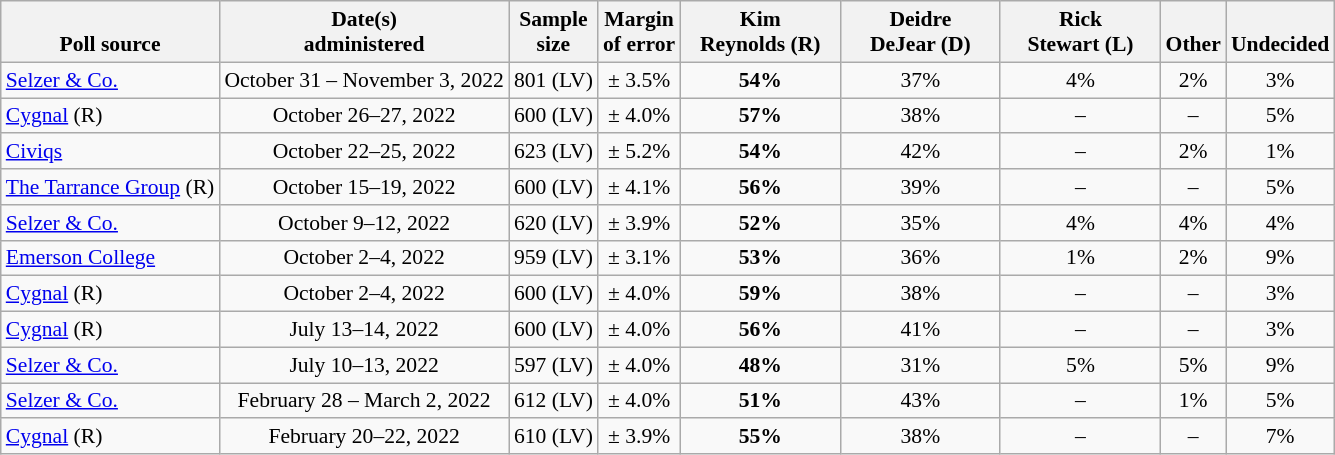<table class="wikitable" style="font-size:90%;text-align:center;">
<tr valign=bottom>
<th>Poll source</th>
<th>Date(s)<br>administered</th>
<th>Sample<br>size</th>
<th>Margin<br>of error</th>
<th style="width:100px;">Kim<br>Reynolds (R)</th>
<th style="width:100px;">Deidre<br>DeJear (D)</th>
<th style="width:100px;">Rick<br>Stewart (L)</th>
<th>Other</th>
<th>Undecided</th>
</tr>
<tr>
<td style="text-align:left;"><a href='#'>Selzer & Co.</a></td>
<td>October 31 – November 3, 2022</td>
<td>801 (LV)</td>
<td>± 3.5%</td>
<td><strong>54%</strong></td>
<td>37%</td>
<td>4%</td>
<td>2%</td>
<td>3%</td>
</tr>
<tr>
<td style="text-align:left;"><a href='#'>Cygnal</a> (R)</td>
<td>October 26–27, 2022</td>
<td>600 (LV)</td>
<td>± 4.0%</td>
<td><strong>57%</strong></td>
<td>38%</td>
<td>–</td>
<td>–</td>
<td>5%</td>
</tr>
<tr>
<td style="text-align:left;"><a href='#'>Civiqs</a></td>
<td>October 22–25, 2022</td>
<td>623 (LV)</td>
<td>± 5.2%</td>
<td><strong>54%</strong></td>
<td>42%</td>
<td>–</td>
<td>2%</td>
<td>1%</td>
</tr>
<tr>
<td style="text-align:left;"><a href='#'>The Tarrance Group</a> (R)</td>
<td>October 15–19, 2022</td>
<td>600 (LV)</td>
<td>± 4.1%</td>
<td><strong>56%</strong></td>
<td>39%</td>
<td>–</td>
<td>–</td>
<td>5%</td>
</tr>
<tr>
<td style="text-align:left;"><a href='#'>Selzer & Co.</a></td>
<td>October 9–12, 2022</td>
<td>620 (LV)</td>
<td>± 3.9%</td>
<td><strong>52%</strong></td>
<td>35%</td>
<td>4%</td>
<td>4%</td>
<td>4%</td>
</tr>
<tr>
<td style="text-align:left;"><a href='#'>Emerson College</a></td>
<td>October 2–4, 2022</td>
<td>959 (LV)</td>
<td>± 3.1%</td>
<td><strong>53%</strong></td>
<td>36%</td>
<td>1%</td>
<td>2%</td>
<td>9%</td>
</tr>
<tr>
<td style="text-align:left;"><a href='#'>Cygnal</a> (R)</td>
<td>October 2–4, 2022</td>
<td>600 (LV)</td>
<td>± 4.0%</td>
<td><strong>59%</strong></td>
<td>38%</td>
<td>–</td>
<td>–</td>
<td>3%</td>
</tr>
<tr>
<td style="text-align:left;"><a href='#'>Cygnal</a> (R)</td>
<td>July 13–14, 2022</td>
<td>600 (LV)</td>
<td>± 4.0%</td>
<td><strong>56%</strong></td>
<td>41%</td>
<td>–</td>
<td>–</td>
<td>3%</td>
</tr>
<tr>
<td style="text-align:left;"><a href='#'>Selzer & Co.</a></td>
<td>July 10–13, 2022</td>
<td>597 (LV)</td>
<td>± 4.0%</td>
<td><strong>48%</strong></td>
<td>31%</td>
<td>5%</td>
<td>5%</td>
<td>9%</td>
</tr>
<tr>
<td style="text-align:left;"><a href='#'>Selzer & Co.</a></td>
<td>February 28 – March 2, 2022</td>
<td>612 (LV)</td>
<td>± 4.0%</td>
<td><strong>51%</strong></td>
<td>43%</td>
<td>–</td>
<td>1%</td>
<td>5%</td>
</tr>
<tr>
<td style="text-align:left;"><a href='#'>Cygnal</a> (R)</td>
<td>February 20–22, 2022</td>
<td>610 (LV)</td>
<td>± 3.9%</td>
<td><strong>55%</strong></td>
<td>38%</td>
<td>–</td>
<td>–</td>
<td>7%</td>
</tr>
</table>
